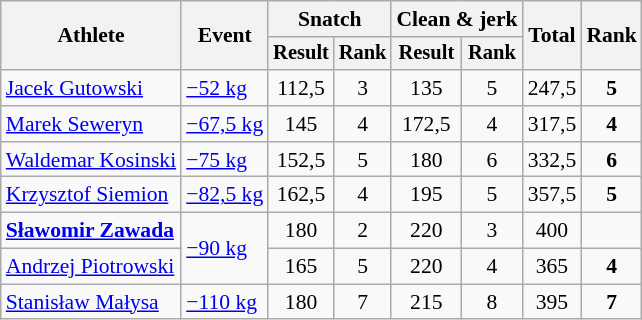<table class="wikitable" style="font-size:90%">
<tr>
<th rowspan="2">Athlete</th>
<th rowspan="2">Event</th>
<th colspan="2">Snatch</th>
<th colspan="2">Clean & jerk</th>
<th rowspan="2">Total</th>
<th rowspan="2">Rank</th>
</tr>
<tr style="font-size:95%">
<th>Result</th>
<th>Rank</th>
<th>Result</th>
<th>Rank</th>
</tr>
<tr align=center>
<td align=left><a href='#'>Jacek Gutowski</a></td>
<td align=left><a href='#'>−52 kg</a></td>
<td>112,5</td>
<td>3</td>
<td>135</td>
<td>5</td>
<td>247,5</td>
<td><strong>5</strong></td>
</tr>
<tr align=center>
<td align=left><a href='#'>Marek Seweryn</a></td>
<td align=left><a href='#'>−67,5 kg</a></td>
<td>145</td>
<td>4</td>
<td>172,5</td>
<td>4</td>
<td>317,5</td>
<td><strong>4</strong></td>
</tr>
<tr align=center>
<td align=left><a href='#'>Waldemar Kosinski</a></td>
<td align=left><a href='#'>−75 kg</a></td>
<td>152,5</td>
<td>5</td>
<td>180</td>
<td>6</td>
<td>332,5</td>
<td><strong>6</strong></td>
</tr>
<tr align=center>
<td align=left><a href='#'>Krzysztof Siemion</a></td>
<td align=left rowspan=1><a href='#'>−82,5 kg</a></td>
<td>162,5</td>
<td>4</td>
<td>195</td>
<td>5</td>
<td>357,5</td>
<td><strong>5</strong></td>
</tr>
<tr align=center>
<td align=left><strong><a href='#'>Sławomir Zawada</a></strong></td>
<td align=left rowspan=2><a href='#'>−90 kg</a></td>
<td>180</td>
<td>2</td>
<td>220</td>
<td>3</td>
<td>400</td>
<td></td>
</tr>
<tr align=center>
<td align=left><a href='#'>Andrzej Piotrowski</a></td>
<td>165</td>
<td>5</td>
<td>220</td>
<td>4</td>
<td>365</td>
<td><strong>4</strong></td>
</tr>
<tr align=center>
<td align=left><a href='#'>Stanisław Małysa</a></td>
<td align=left rowspan=1><a href='#'>−110 kg</a></td>
<td>180</td>
<td>7</td>
<td>215</td>
<td>8</td>
<td>395</td>
<td><strong>7</strong></td>
</tr>
</table>
